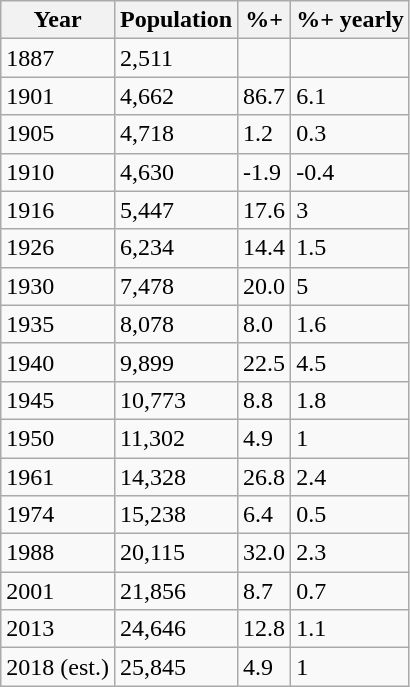<table class="wikitable mw-collapsible mw-collapsed">
<tr>
<th>Year</th>
<th>Population</th>
<th>%+</th>
<th>%+ yearly</th>
</tr>
<tr>
<td>1887</td>
<td>2,511</td>
<td></td>
<td></td>
</tr>
<tr>
<td>1901</td>
<td>4,662</td>
<td>86.7</td>
<td>6.1</td>
</tr>
<tr>
<td>1905</td>
<td>4,718</td>
<td>1.2</td>
<td>0.3</td>
</tr>
<tr>
<td>1910</td>
<td>4,630</td>
<td>-1.9</td>
<td>-0.4</td>
</tr>
<tr>
<td>1916</td>
<td>5,447</td>
<td>17.6</td>
<td>3</td>
</tr>
<tr>
<td>1926</td>
<td>6,234</td>
<td>14.4</td>
<td>1.5</td>
</tr>
<tr>
<td>1930</td>
<td>7,478</td>
<td>20.0</td>
<td>5</td>
</tr>
<tr>
<td>1935</td>
<td>8,078</td>
<td>8.0</td>
<td>1.6</td>
</tr>
<tr>
<td>1940</td>
<td>9,899</td>
<td>22.5</td>
<td>4.5</td>
</tr>
<tr>
<td>1945</td>
<td>10,773</td>
<td>8.8</td>
<td>1.8</td>
</tr>
<tr>
<td>1950</td>
<td>11,302</td>
<td>4.9</td>
<td>1</td>
</tr>
<tr>
<td>1961</td>
<td>14,328</td>
<td>26.8</td>
<td>2.4</td>
</tr>
<tr>
<td>1974</td>
<td>15,238</td>
<td>6.4</td>
<td>0.5</td>
</tr>
<tr>
<td>1988</td>
<td>20,115</td>
<td>32.0</td>
<td>2.3</td>
</tr>
<tr>
<td>2001</td>
<td>21,856</td>
<td>8.7</td>
<td>0.7</td>
</tr>
<tr>
<td>2013</td>
<td>24,646</td>
<td>12.8</td>
<td>1.1</td>
</tr>
<tr>
<td>2018 (est.)</td>
<td>25,845</td>
<td>4.9</td>
<td>1</td>
</tr>
</table>
